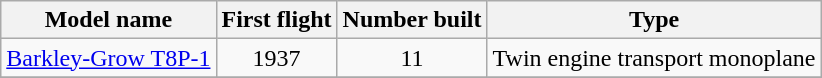<table class="wikitable sortable">
<tr>
<th>Model name</th>
<th>First flight</th>
<th>Number built</th>
<th>Type</th>
</tr>
<tr>
<td align=left><a href='#'>Barkley-Grow T8P-1</a></td>
<td align=center>1937</td>
<td align=center>11</td>
<td align=left>Twin engine transport monoplane</td>
</tr>
<tr>
</tr>
</table>
